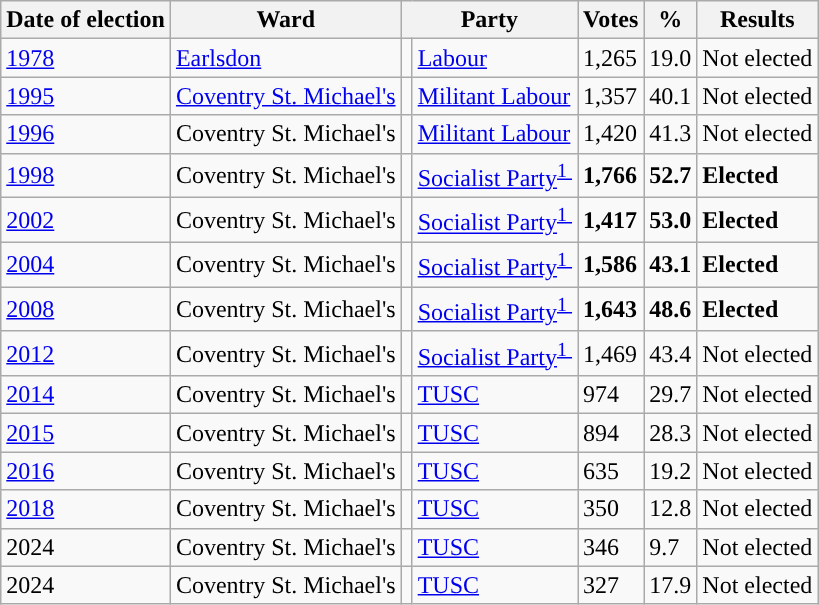<table class="wikitable">
<tr>
<th>Date of election</th>
<th>Ward</th>
<th colspan=2>Party</th>
<th>Votes</th>
<th>%</th>
<th>Results</th>
</tr>
<tr>
<td><a href='#'>1978</a></td>
<td><a href='#'>Earlsdon</a></td>
<td style="background:"></td>
<td><a href='#'>Labour</a></td>
<td>1,265</td>
<td>19.0</td>
<td>Not elected</td>
</tr>
<tr>
<td><a href='#'>1995</a></td>
<td><a href='#'>Coventry St. Michael's</a></td>
<td style="background:"></td>
<td><a href='#'>Militant Labour</a></td>
<td>1,357</td>
<td>40.1</td>
<td>Not elected</td>
</tr>
<tr>
<td><a href='#'>1996</a></td>
<td>Coventry St. Michael's</td>
<td style="background:"></td>
<td><a href='#'>Militant Labour</a></td>
<td>1,420</td>
<td>41.3</td>
<td>Not elected</td>
</tr>
<tr>
<td><a href='#'>1998</a></td>
<td>Coventry St. Michael's</td>
<td style="background:"></td>
<td><a href='#'>Socialist Party</a><sup><a href='#'>1 </a></sup></td>
<td><strong>1,766</strong></td>
<td><strong>52.7</strong></td>
<td><strong>Elected</strong></td>
</tr>
<tr>
<td><a href='#'>2002</a></td>
<td>Coventry St. Michael's</td>
<td style="background:"></td>
<td><a href='#'>Socialist Party</a><sup><a href='#'>1 </a></sup></td>
<td><strong>1,417</strong></td>
<td><strong>53.0</strong></td>
<td><strong>Elected</strong></td>
</tr>
<tr>
<td><a href='#'>2004</a></td>
<td>Coventry St. Michael's</td>
<td style="background:"></td>
<td><a href='#'>Socialist Party</a><sup><a href='#'>1 </a></sup></td>
<td><strong>1,586</strong></td>
<td><strong>43.1</strong></td>
<td><strong>Elected</strong></td>
</tr>
<tr>
<td><a href='#'>2008</a></td>
<td>Coventry St. Michael's</td>
<td style="background:"></td>
<td><a href='#'>Socialist Party</a><sup><a href='#'>1 </a></sup></td>
<td><strong>1,643</strong></td>
<td><strong>48.6</strong></td>
<td><strong>Elected</strong></td>
</tr>
<tr>
<td><a href='#'>2012</a></td>
<td>Coventry St. Michael's</td>
<td style="background:"></td>
<td><a href='#'>Socialist Party</a><sup><a href='#'>1 </a></sup></td>
<td>1,469</td>
<td>43.4</td>
<td>Not elected</td>
</tr>
<tr>
<td><a href='#'>2014</a></td>
<td>Coventry St. Michael's</td>
<td style="background:"></td>
<td><a href='#'>TUSC</a></td>
<td>974</td>
<td>29.7</td>
<td>Not elected</td>
</tr>
<tr>
<td><a href='#'>2015</a></td>
<td>Coventry St. Michael's</td>
<td style="background:"></td>
<td><a href='#'>TUSC</a></td>
<td>894</td>
<td>28.3</td>
<td>Not elected</td>
</tr>
<tr>
<td><a href='#'>2016</a></td>
<td>Coventry St. Michael's</td>
<td style="background:"></td>
<td><a href='#'>TUSC</a></td>
<td>635</td>
<td>19.2</td>
<td>Not elected</td>
</tr>
<tr>
<td><a href='#'>2018</a></td>
<td>Coventry St. Michael's</td>
<td style="background:"></td>
<td><a href='#'>TUSC</a></td>
<td>350</td>
<td>12.8</td>
<td>Not elected</td>
</tr>
<tr>
<td>2024</td>
<td>Coventry St. Michael's</td>
<td style="background:"></td>
<td><a href='#'>TUSC</a></td>
<td>346</td>
<td>9.7</td>
<td>Not elected</td>
</tr>
<tr>
<td>2024</td>
<td>Coventry St. Michael's</td>
<td style="background:"></td>
<td><a href='#'>TUSC</a></td>
<td>327</td>
<td>17.9</td>
<td>Not elected</td>
</tr>
</table>
